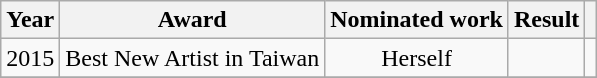<table class="wikitable">
<tr>
<th>Year</th>
<th>Award</th>
<th>Nominated work</th>
<th>Result</th>
<th class="unsortable"></th>
</tr>
<tr align="center">
<td>2015</td>
<td>Best New Artist in Taiwan</td>
<td>Herself</td>
<td></td>
<td></td>
</tr>
<tr>
</tr>
</table>
